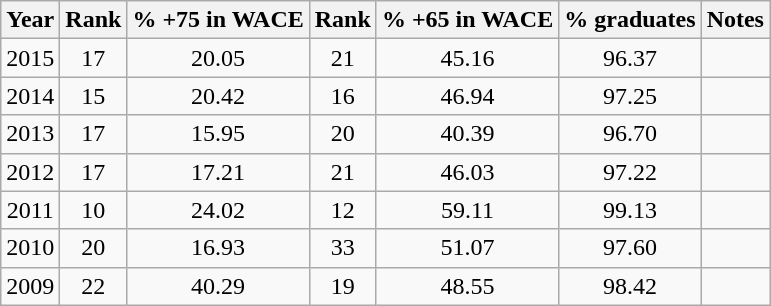<table class="wikitable sortable;" style="text-align:center;">
<tr>
<th>Year</th>
<th>Rank</th>
<th>% +75 in WACE</th>
<th>Rank</th>
<th>% +65 in WACE</th>
<th>% graduates</th>
<th>Notes</th>
</tr>
<tr>
<td>2015</td>
<td>17</td>
<td>20.05</td>
<td>21</td>
<td>45.16</td>
<td>96.37</td>
<td></td>
</tr>
<tr>
<td>2014</td>
<td>15</td>
<td>20.42</td>
<td>16</td>
<td>46.94</td>
<td>97.25</td>
<td></td>
</tr>
<tr>
<td>2013</td>
<td>17</td>
<td>15.95</td>
<td>20</td>
<td>40.39</td>
<td>96.70</td>
<td></td>
</tr>
<tr>
<td>2012</td>
<td>17</td>
<td>17.21</td>
<td>21</td>
<td>46.03</td>
<td>97.22</td>
<td></td>
</tr>
<tr>
<td>2011</td>
<td>10</td>
<td>24.02</td>
<td>12</td>
<td>59.11</td>
<td>99.13</td>
<td></td>
</tr>
<tr>
<td>2010</td>
<td>20</td>
<td>16.93</td>
<td>33</td>
<td>51.07</td>
<td>97.60</td>
<td></td>
</tr>
<tr>
<td>2009</td>
<td>22</td>
<td>40.29<br></td>
<td>19</td>
<td>48.55<br></td>
<td>98.42</td>
<td></td>
</tr>
</table>
